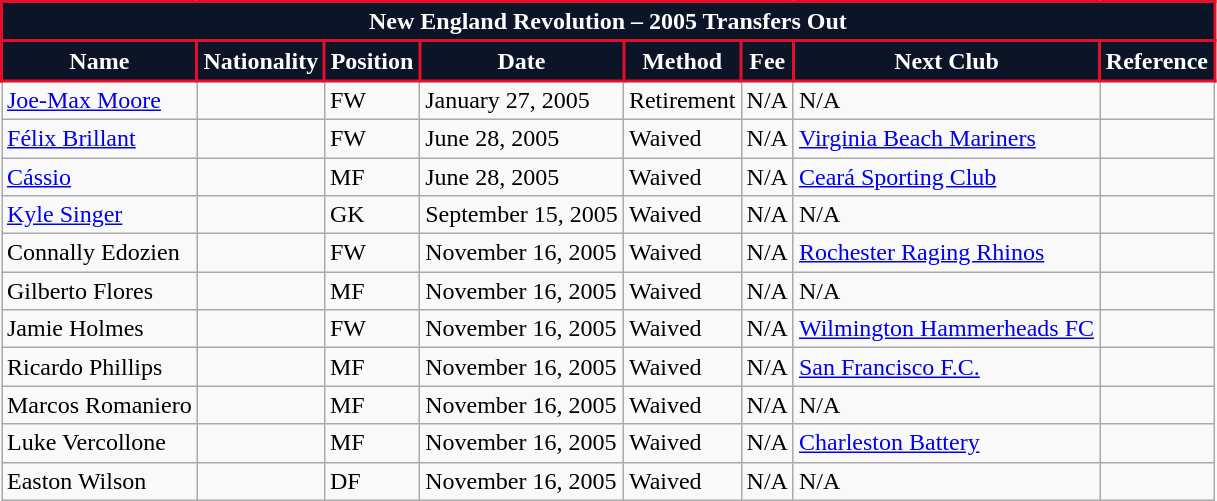<table class="wikitable">
<tr>
<th colspan="8" style="background:#0c1527; color:#fff; border:2px solid #e20e2a; text-align: center; font-weight:bold;">New England Revolution – 2005 Transfers Out</th>
</tr>
<tr>
<th style="background:#0c1527; color:#fff; border:2px solid #e20e2a;" scope="col">Name</th>
<th style="background:#0c1527; color:#fff; border:2px solid #e20e2a;" scope="col">Nationality</th>
<th style="background:#0c1527; color:#fff; border:2px solid #e20e2a;" scope="col">Position</th>
<th style="background:#0c1527; color:#fff; border:2px solid #e20e2a;" scope="col">Date</th>
<th style="background:#0c1527; color:#fff; border:2px solid #e20e2a;" scope="col">Method</th>
<th style="background:#0c1527; color:#fff; border:2px solid #e20e2a;" scope="col">Fee</th>
<th style="background:#0c1527; color:#fff; border:2px solid #e20e2a;" scope="col">Next Club</th>
<th style="background:#0c1527; color:#fff; border:2px solid #e20e2a;" scope="col">Reference</th>
</tr>
<tr>
<td><a href='#'>Joe-Max Moore</a></td>
<td></td>
<td>FW</td>
<td>January 27, 2005</td>
<td>Retirement</td>
<td>N/A</td>
<td>N/A</td>
<td></td>
</tr>
<tr>
<td><a href='#'>Félix Brillant</a></td>
<td></td>
<td>FW</td>
<td>June 28, 2005</td>
<td>Waived</td>
<td>N/A</td>
<td><a href='#'>Virginia Beach Mariners</a></td>
<td></td>
</tr>
<tr>
<td><a href='#'>Cássio</a></td>
<td></td>
<td>MF</td>
<td>June 28, 2005</td>
<td>Waived</td>
<td>N/A</td>
<td><a href='#'>Ceará Sporting Club</a></td>
<td></td>
</tr>
<tr>
<td><a href='#'>Kyle Singer</a></td>
<td></td>
<td>GK</td>
<td>September 15, 2005</td>
<td>Waived</td>
<td>N/A</td>
<td>N/A</td>
<td></td>
</tr>
<tr>
<td>Connally Edozien</td>
<td></td>
<td>FW</td>
<td>November 16, 2005</td>
<td>Waived</td>
<td>N/A</td>
<td><a href='#'>Rochester Raging Rhinos</a></td>
<td></td>
</tr>
<tr>
<td>Gilberto Flores</td>
<td></td>
<td>MF</td>
<td>November 16, 2005</td>
<td>Waived</td>
<td>N/A</td>
<td>N/A</td>
<td></td>
</tr>
<tr>
<td>Jamie Holmes</td>
<td></td>
<td>FW</td>
<td>November 16, 2005</td>
<td>Waived</td>
<td>N/A</td>
<td><a href='#'>Wilmington Hammerheads FC</a></td>
<td></td>
</tr>
<tr>
<td>Ricardo Phillips</td>
<td></td>
<td>MF</td>
<td>November 16, 2005</td>
<td>Waived</td>
<td>N/A</td>
<td><a href='#'>San Francisco F.C.</a></td>
<td></td>
</tr>
<tr>
<td>Marcos Romaniero</td>
<td></td>
<td>MF</td>
<td>November 16, 2005</td>
<td>Waived</td>
<td>N/A</td>
<td>N/A</td>
<td></td>
</tr>
<tr>
<td>Luke Vercollone</td>
<td></td>
<td>MF</td>
<td>November 16, 2005</td>
<td>Waived</td>
<td>N/A</td>
<td><a href='#'>Charleston Battery</a></td>
<td></td>
</tr>
<tr>
<td>Easton Wilson</td>
<td></td>
<td>DF</td>
<td>November 16, 2005</td>
<td>Waived</td>
<td>N/A</td>
<td>N/A</td>
<td></td>
</tr>
</table>
